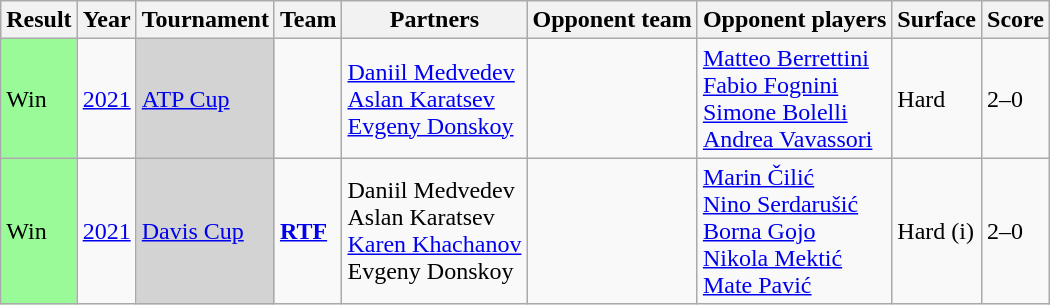<table class="sortable wikitable">
<tr>
<th>Result</th>
<th>Year</th>
<th>Tournament</th>
<th class="unsortable">Team</th>
<th class="unsortable">Partners</th>
<th class="unsortable">Opponent team</th>
<th class="unsortable">Opponent players</th>
<th>Surface</th>
<th class="unsortable">Score</th>
</tr>
<tr>
<td bgcolor=98FB98>Win</td>
<td><a href='#'>2021</a></td>
<td bgcolor=D3D3D3><a href='#'>ATP Cup</a></td>
<td><strong></strong></td>
<td><a href='#'>Daniil Medvedev</a><br><a href='#'>Aslan Karatsev</a><br><a href='#'>Evgeny Donskoy</a></td>
<td><strong></strong></td>
<td><a href='#'>Matteo Berrettini</a><br><a href='#'>Fabio Fognini</a><br><a href='#'>Simone Bolelli</a><br><a href='#'>Andrea Vavassori</a></td>
<td>Hard</td>
<td>2–0</td>
</tr>
<tr>
<td bgcolor=98FB98>Win</td>
<td><a href='#'>2021</a></td>
<td bgcolor=D3D3D3><a href='#'>Davis Cup</a></td>
<td colspan=1> <strong><a href='#'>RTF</a></strong></td>
<td>Daniil Medvedev<br>Aslan Karatsev<br><a href='#'>Karen Khachanov</a><br>Evgeny Donskoy</td>
<td><strong></strong></td>
<td><a href='#'>Marin Čilić</a><br><a href='#'>Nino Serdarušić</a><br><a href='#'>Borna Gojo</a><br><a href='#'>Nikola Mektić</a><br><a href='#'>Mate Pavić</a></td>
<td>Hard (i)</td>
<td>2–0</td>
</tr>
</table>
